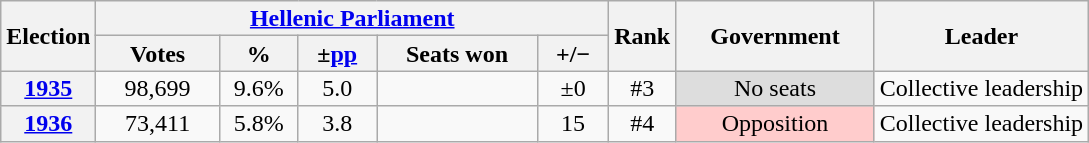<table class="wikitable" style="text-align:center; font-size:100%; line-height:16px;">
<tr>
<th rowspan="2" width="50px">Election</th>
<th colspan="5"><a href='#'>Hellenic Parliament</a></th>
<th rowspan="2" width="30px">Rank</th>
<th rowspan="2" width="125px">Government</th>
<th rowspan="2">Leader</th>
</tr>
<tr>
<th width="75px">Votes</th>
<th width="45px">%</th>
<th width="45px">±<a href='#'>pp</a></th>
<th width="100px">Seats won</th>
<th width="40px">+/−</th>
</tr>
<tr>
<th><a href='#'>1935</a></th>
<td>98,699</td>
<td>9.6%</td>
<td>5.0</td>
<td></td>
<td>±0</td>
<td>#3</td>
<td style="background-color:#DDDDDD">No seats</td>
<td>Collective leadership</td>
</tr>
<tr>
<th><a href='#'>1936</a></th>
<td>73,411</td>
<td>5.8%</td>
<td>3.8</td>
<td></td>
<td>15</td>
<td>#4</td>
<td style="background-color:#FFCCCC">Opposition</td>
<td>Collective leadership</td>
</tr>
</table>
